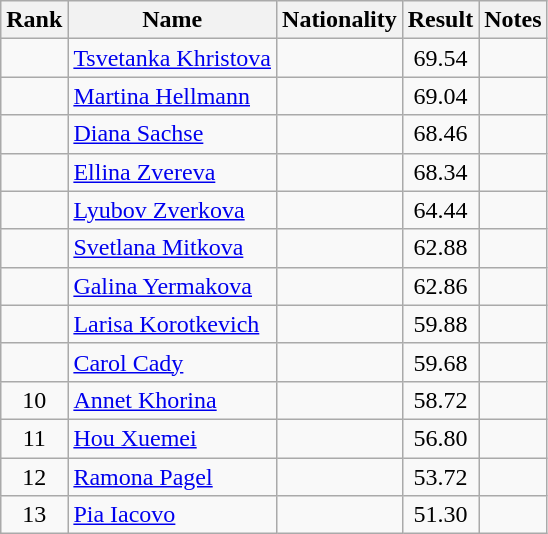<table class="wikitable sortable" style="text-align:center">
<tr>
<th>Rank</th>
<th>Name</th>
<th>Nationality</th>
<th>Result</th>
<th>Notes</th>
</tr>
<tr>
<td></td>
<td align=left><a href='#'>Tsvetanka Khristova</a></td>
<td align=left></td>
<td>69.54</td>
<td></td>
</tr>
<tr>
<td></td>
<td align=left><a href='#'>Martina Hellmann</a></td>
<td align=left></td>
<td>69.04</td>
<td></td>
</tr>
<tr>
<td></td>
<td align=left><a href='#'>Diana Sachse</a></td>
<td align=left></td>
<td>68.46</td>
<td></td>
</tr>
<tr>
<td></td>
<td align=left><a href='#'>Ellina Zvereva</a></td>
<td align=left></td>
<td>68.34</td>
<td></td>
</tr>
<tr>
<td></td>
<td align=left><a href='#'>Lyubov Zverkova</a></td>
<td align=left></td>
<td>64.44</td>
<td></td>
</tr>
<tr>
<td></td>
<td align=left><a href='#'>Svetlana Mitkova</a></td>
<td align=left></td>
<td>62.88</td>
<td></td>
</tr>
<tr>
<td></td>
<td align=left><a href='#'>Galina Yermakova</a></td>
<td align=left></td>
<td>62.86</td>
<td></td>
</tr>
<tr>
<td></td>
<td align=left><a href='#'>Larisa Korotkevich</a></td>
<td align=left></td>
<td>59.88</td>
<td></td>
</tr>
<tr>
<td></td>
<td align=left><a href='#'>Carol Cady</a></td>
<td align=left></td>
<td>59.68</td>
<td></td>
</tr>
<tr>
<td>10</td>
<td align=left><a href='#'>Annet Khorina</a></td>
<td align=left></td>
<td>58.72</td>
<td></td>
</tr>
<tr>
<td>11</td>
<td align=left><a href='#'>Hou Xuemei</a></td>
<td align=left></td>
<td>56.80</td>
<td></td>
</tr>
<tr>
<td>12</td>
<td align=left><a href='#'>Ramona Pagel</a></td>
<td align=left></td>
<td>53.72</td>
<td></td>
</tr>
<tr>
<td>13</td>
<td align=left><a href='#'>Pia Iacovo</a></td>
<td align=left></td>
<td>51.30</td>
<td></td>
</tr>
</table>
